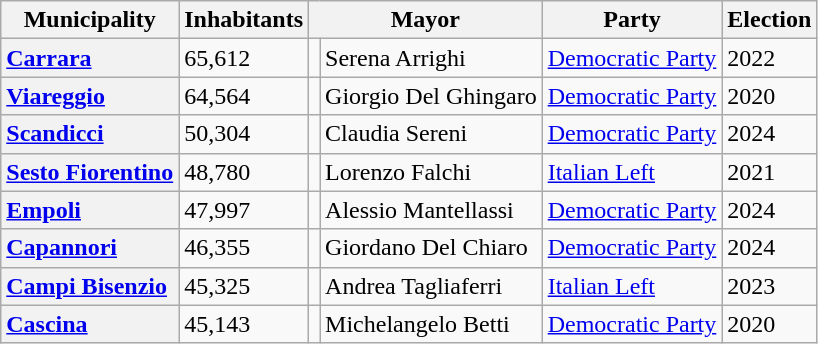<table class="wikitable" border="1">
<tr>
<th scope="col">Municipality</th>
<th colspan=1>Inhabitants</th>
<th colspan=2>Mayor</th>
<th colspan=1>Party</th>
<th colspan=1>Election</th>
</tr>
<tr>
<th scope="row" style="text-align: left;"><a href='#'>Carrara</a></th>
<td>65,612</td>
<td></td>
<td>Serena Arrighi</td>
<td><a href='#'>Democratic Party</a></td>
<td>2022</td>
</tr>
<tr>
<th scope="row" style="text-align: left;"><a href='#'>Viareggio</a></th>
<td>64,564</td>
<td></td>
<td>Giorgio Del Ghingaro</td>
<td><a href='#'>Democratic Party</a></td>
<td>2020</td>
</tr>
<tr>
<th scope="row" style="text-align: left;"><a href='#'>Scandicci</a></th>
<td>50,304</td>
<td></td>
<td>Claudia Sereni</td>
<td><a href='#'>Democratic Party</a></td>
<td>2024</td>
</tr>
<tr>
<th scope="row" style="text-align: left;"><a href='#'>Sesto Fiorentino</a></th>
<td>48,780</td>
<td></td>
<td>Lorenzo Falchi</td>
<td><a href='#'>Italian Left</a></td>
<td>2021</td>
</tr>
<tr>
<th scope="row" style="text-align: left;"><a href='#'>Empoli</a></th>
<td>47,997</td>
<td></td>
<td>Alessio Mantellassi</td>
<td><a href='#'>Democratic Party</a></td>
<td>2024</td>
</tr>
<tr>
<th scope="row" style="text-align: left;"><a href='#'>Capannori</a></th>
<td>46,355</td>
<td></td>
<td>Giordano Del Chiaro</td>
<td><a href='#'>Democratic Party</a></td>
<td>2024</td>
</tr>
<tr>
<th scope="row" style="text-align: left;"><a href='#'>Campi Bisenzio</a></th>
<td>45,325</td>
<td></td>
<td>Andrea Tagliaferri</td>
<td><a href='#'>Italian Left</a></td>
<td>2023</td>
</tr>
<tr>
<th scope="row" style="text-align: left;"><a href='#'>Cascina</a></th>
<td>45,143</td>
<td></td>
<td>Michelangelo Betti</td>
<td><a href='#'>Democratic Party</a></td>
<td>2020</td>
</tr>
</table>
